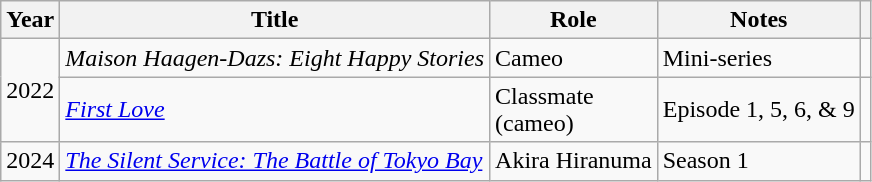<table class="wikitable sortable">
<tr>
<th>Year</th>
<th>Title</th>
<th>Role</th>
<th class="unsortable">Notes</th>
<th class="unsortable"></th>
</tr>
<tr>
<td rowspan="2">2022</td>
<td><em>Maison Haagen-Dazs: Eight Happy Stories</em></td>
<td>Cameo</td>
<td>Mini-series</td>
<td></td>
</tr>
<tr>
<td><em><a href='#'>First Love</a></em></td>
<td>Classmate<br>(cameo)</td>
<td>Episode 1, 5, 6, & 9</td>
<td></td>
</tr>
<tr>
<td>2024</td>
<td><em><a href='#'>The Silent Service: The Battle of Tokyo Bay</a></em></td>
<td>Akira Hiranuma</td>
<td>Season 1</td>
<td></td>
</tr>
</table>
